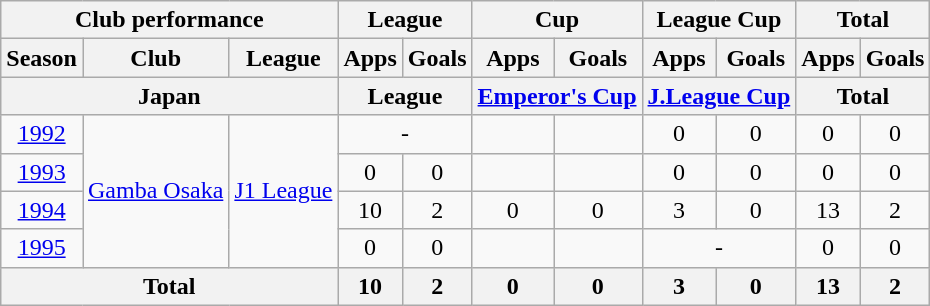<table class="wikitable" style="text-align:center;">
<tr>
<th colspan=3>Club performance</th>
<th colspan=2>League</th>
<th colspan=2>Cup</th>
<th colspan=2>League Cup</th>
<th colspan=2>Total</th>
</tr>
<tr>
<th>Season</th>
<th>Club</th>
<th>League</th>
<th>Apps</th>
<th>Goals</th>
<th>Apps</th>
<th>Goals</th>
<th>Apps</th>
<th>Goals</th>
<th>Apps</th>
<th>Goals</th>
</tr>
<tr>
<th colspan=3>Japan</th>
<th colspan=2>League</th>
<th colspan=2><a href='#'>Emperor's Cup</a></th>
<th colspan=2><a href='#'>J.League Cup</a></th>
<th colspan=2>Total</th>
</tr>
<tr>
<td><a href='#'>1992</a></td>
<td rowspan="4"><a href='#'>Gamba Osaka</a></td>
<td rowspan="4"><a href='#'>J1 League</a></td>
<td colspan="2">-</td>
<td></td>
<td></td>
<td>0</td>
<td>0</td>
<td>0</td>
<td>0</td>
</tr>
<tr>
<td><a href='#'>1993</a></td>
<td>0</td>
<td>0</td>
<td></td>
<td></td>
<td>0</td>
<td>0</td>
<td>0</td>
<td>0</td>
</tr>
<tr>
<td><a href='#'>1994</a></td>
<td>10</td>
<td>2</td>
<td>0</td>
<td>0</td>
<td>3</td>
<td>0</td>
<td>13</td>
<td>2</td>
</tr>
<tr>
<td><a href='#'>1995</a></td>
<td>0</td>
<td>0</td>
<td></td>
<td></td>
<td colspan="2">-</td>
<td>0</td>
<td>0</td>
</tr>
<tr>
<th colspan=3>Total</th>
<th>10</th>
<th>2</th>
<th>0</th>
<th>0</th>
<th>3</th>
<th>0</th>
<th>13</th>
<th>2</th>
</tr>
</table>
